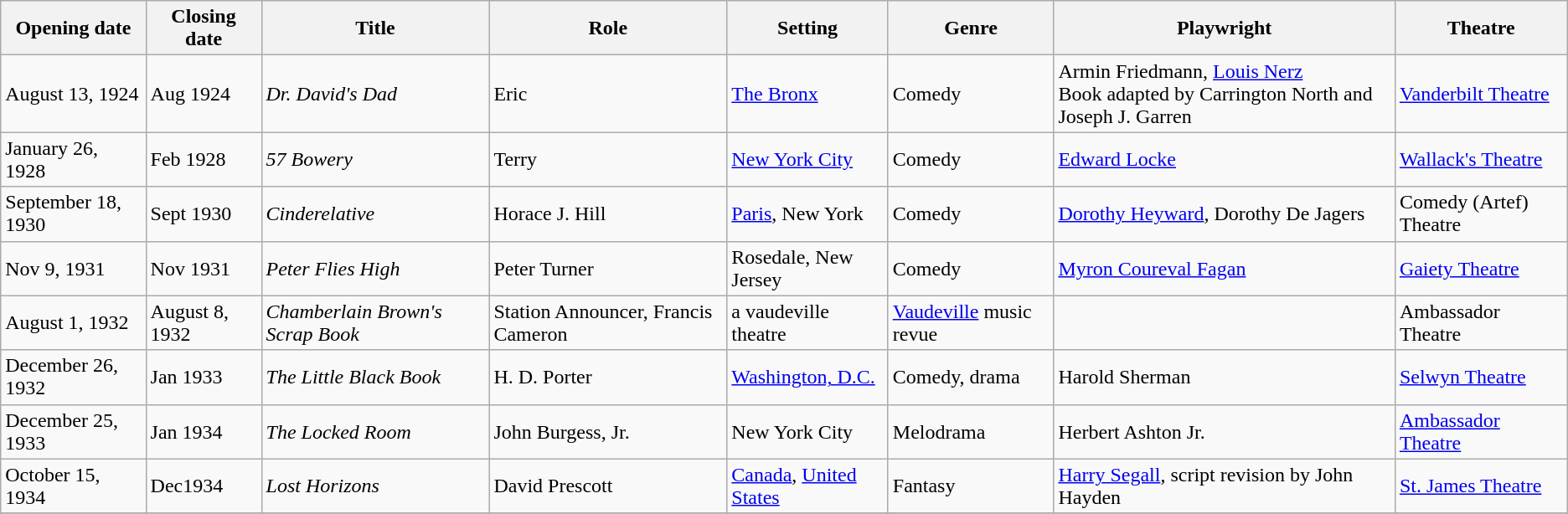<table class="wikitable sortable">
<tr>
<th scope="col"  class="unsortable">Opening date</th>
<th scope="col"  class="unsortable">Closing date</th>
<th scope="col">Title</th>
<th scope="col"   class="unsortable">Role</th>
<th scope="col"  class="unsortable">Setting</th>
<th scope="col"   class="unsortable">Genre</th>
<th scope="col"  class="unsortable">Playwright</th>
<th scope="col"  class="unsortable">Theatre</th>
</tr>
<tr>
<td scope="row">August 13, 1924</td>
<td>Aug 1924</td>
<td><em>Dr. David's Dad</em></td>
<td>Eric</td>
<td><a href='#'>The Bronx</a></td>
<td>Comedy</td>
<td>Armin Friedmann, <a href='#'>Louis Nerz</a><br>Book adapted by Carrington North and Joseph J. Garren</td>
<td><a href='#'>Vanderbilt Theatre</a></td>
</tr>
<tr>
<td scope="row">January 26, 1928</td>
<td>Feb 1928</td>
<td><em>57 Bowery</em></td>
<td>Terry</td>
<td><a href='#'>New York City</a></td>
<td>Comedy</td>
<td><a href='#'>Edward Locke</a></td>
<td><a href='#'>Wallack's Theatre</a></td>
</tr>
<tr>
<td scope="row">September 18, 1930</td>
<td>Sept 1930</td>
<td><em>Cinderelative</em></td>
<td>Horace J. Hill</td>
<td><a href='#'>Paris</a>, New York</td>
<td>Comedy</td>
<td><a href='#'>Dorothy Heyward</a>, Dorothy De Jagers</td>
<td>Comedy (Artef) Theatre</td>
</tr>
<tr>
<td scope="row">Nov 9, 1931</td>
<td>Nov 1931</td>
<td><em>Peter Flies High</em></td>
<td>Peter Turner</td>
<td>Rosedale, New Jersey</td>
<td>Comedy</td>
<td><a href='#'>Myron Coureval Fagan</a></td>
<td><a href='#'>Gaiety Theatre</a></td>
</tr>
<tr>
<td scope="row">August 1, 1932</td>
<td>August 8, 1932</td>
<td><em>Chamberlain Brown's Scrap Book</em></td>
<td>Station Announcer, Francis Cameron</td>
<td>a vaudeville theatre</td>
<td><a href='#'>Vaudeville</a> music revue</td>
<td></td>
<td>Ambassador Theatre</td>
</tr>
<tr>
<td scope="row">December 26, 1932</td>
<td>Jan 1933</td>
<td><em>The Little Black Book</em></td>
<td>H. D. Porter</td>
<td><a href='#'>Washington, D.C.</a></td>
<td>Comedy, drama</td>
<td>Harold Sherman</td>
<td><a href='#'>Selwyn Theatre</a></td>
</tr>
<tr>
<td scope="row">December 25, 1933</td>
<td>Jan 1934</td>
<td><em>The Locked Room</em></td>
<td>John Burgess, Jr.</td>
<td>New York City</td>
<td>Melodrama</td>
<td>Herbert Ashton Jr.</td>
<td><a href='#'>Ambassador Theatre</a></td>
</tr>
<tr>
<td scope="row">October 15, 1934</td>
<td>Dec1934</td>
<td><em>Lost Horizons</em></td>
<td>David Prescott</td>
<td><a href='#'>Canada</a>, <a href='#'>United States</a></td>
<td>Fantasy</td>
<td><a href='#'>Harry Segall</a>, script revision by John Hayden</td>
<td><a href='#'>St. James Theatre</a></td>
</tr>
<tr>
</tr>
</table>
